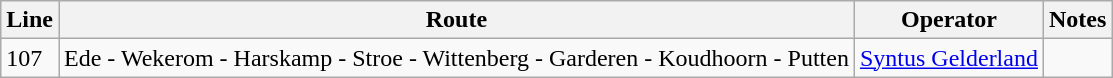<table class="wikitable">
<tr>
<th>Line</th>
<th>Route</th>
<th>Operator</th>
<th>Notes</th>
</tr>
<tr>
<td>107</td>
<td>Ede - Wekerom - Harskamp - Stroe - Wittenberg - Garderen - Koudhoorn - Putten</td>
<td><a href='#'>Syntus Gelderland</a></td>
<td></td>
</tr>
</table>
